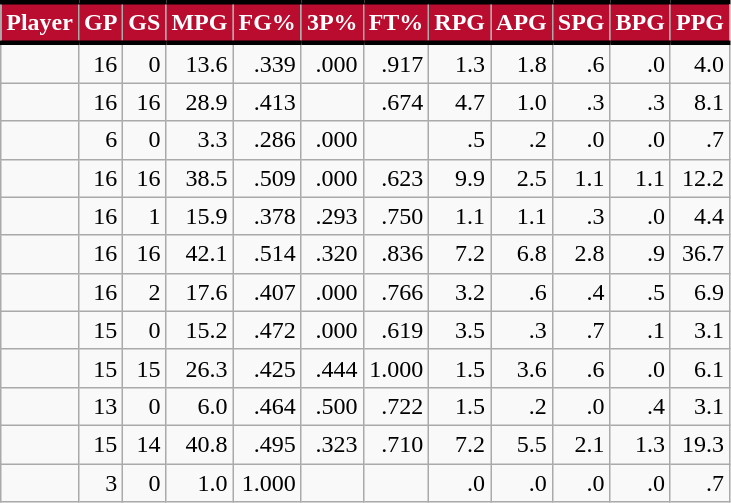<table class="wikitable sortable" style="text-align:right;">
<tr>
<th style="background:#BA0C2F; color:#FFFFFF; border-top:#010101 3px solid; border-bottom:#010101 3px solid;">Player</th>
<th style="background:#BA0C2F; color:#FFFFFF; border-top:#010101 3px solid; border-bottom:#010101 3px solid;">GP</th>
<th style="background:#BA0C2F; color:#FFFFFF; border-top:#010101 3px solid; border-bottom:#010101 3px solid;">GS</th>
<th style="background:#BA0C2F; color:#FFFFFF; border-top:#010101 3px solid; border-bottom:#010101 3px solid;">MPG</th>
<th style="background:#BA0C2F; color:#FFFFFF; border-top:#010101 3px solid; border-bottom:#010101 3px solid;">FG%</th>
<th style="background:#BA0C2F; color:#FFFFFF; border-top:#010101 3px solid; border-bottom:#010101 3px solid;">3P%</th>
<th style="background:#BA0C2F; color:#FFFFFF; border-top:#010101 3px solid; border-bottom:#010101 3px solid;">FT%</th>
<th style="background:#BA0C2F; color:#FFFFFF; border-top:#010101 3px solid; border-bottom:#010101 3px solid;">RPG</th>
<th style="background:#BA0C2F; color:#FFFFFF; border-top:#010101 3px solid; border-bottom:#010101 3px solid;">APG</th>
<th style="background:#BA0C2F; color:#FFFFFF; border-top:#010101 3px solid; border-bottom:#010101 3px solid;">SPG</th>
<th style="background:#BA0C2F; color:#FFFFFF; border-top:#010101 3px solid; border-bottom:#010101 3px solid;">BPG</th>
<th style="background:#BA0C2F; color:#FFFFFF; border-top:#010101 3px solid; border-bottom:#010101 3px solid;">PPG</th>
</tr>
<tr>
<td style="text-align:left;"></td>
<td>16</td>
<td>0</td>
<td>13.6</td>
<td>.339</td>
<td>.000</td>
<td>.917</td>
<td>1.3</td>
<td>1.8</td>
<td>.6</td>
<td>.0</td>
<td>4.0</td>
</tr>
<tr>
<td style="text-align:left;"></td>
<td>16</td>
<td>16</td>
<td>28.9</td>
<td>.413</td>
<td></td>
<td>.674</td>
<td>4.7</td>
<td>1.0</td>
<td>.3</td>
<td>.3</td>
<td>8.1</td>
</tr>
<tr>
<td style="text-align:left;"></td>
<td>6</td>
<td>0</td>
<td>3.3</td>
<td>.286</td>
<td>.000</td>
<td></td>
<td>.5</td>
<td>.2</td>
<td>.0</td>
<td>.0</td>
<td>.7</td>
</tr>
<tr>
<td style="text-align:left;"></td>
<td>16</td>
<td>16</td>
<td>38.5</td>
<td>.509</td>
<td>.000</td>
<td>.623</td>
<td>9.9</td>
<td>2.5</td>
<td>1.1</td>
<td>1.1</td>
<td>12.2</td>
</tr>
<tr>
<td style="text-align:left;"></td>
<td>16</td>
<td>1</td>
<td>15.9</td>
<td>.378</td>
<td>.293</td>
<td>.750</td>
<td>1.1</td>
<td>1.1</td>
<td>.3</td>
<td>.0</td>
<td>4.4</td>
</tr>
<tr>
<td style="text-align:left;"></td>
<td>16</td>
<td>16</td>
<td>42.1</td>
<td>.514</td>
<td>.320</td>
<td>.836</td>
<td>7.2</td>
<td>6.8</td>
<td>2.8</td>
<td>.9</td>
<td>36.7</td>
</tr>
<tr>
<td style="text-align:left;"></td>
<td>16</td>
<td>2</td>
<td>17.6</td>
<td>.407</td>
<td>.000</td>
<td>.766</td>
<td>3.2</td>
<td>.6</td>
<td>.4</td>
<td>.5</td>
<td>6.9</td>
</tr>
<tr>
<td style="text-align:left;"></td>
<td>15</td>
<td>0</td>
<td>15.2</td>
<td>.472</td>
<td>.000</td>
<td>.619</td>
<td>3.5</td>
<td>.3</td>
<td>.7</td>
<td>.1</td>
<td>3.1</td>
</tr>
<tr>
<td style="text-align:left;"></td>
<td>15</td>
<td>15</td>
<td>26.3</td>
<td>.425</td>
<td>.444</td>
<td>1.000</td>
<td>1.5</td>
<td>3.6</td>
<td>.6</td>
<td>.0</td>
<td>6.1</td>
</tr>
<tr>
<td style="text-align:left;"></td>
<td>13</td>
<td>0</td>
<td>6.0</td>
<td>.464</td>
<td>.500</td>
<td>.722</td>
<td>1.5</td>
<td>.2</td>
<td>.0</td>
<td>.4</td>
<td>3.1</td>
</tr>
<tr>
<td style="text-align:left;"></td>
<td>15</td>
<td>14</td>
<td>40.8</td>
<td>.495</td>
<td>.323</td>
<td>.710</td>
<td>7.2</td>
<td>5.5</td>
<td>2.1</td>
<td>1.3</td>
<td>19.3</td>
</tr>
<tr>
<td style="text-align:left;"></td>
<td>3</td>
<td>0</td>
<td>1.0</td>
<td>1.000</td>
<td></td>
<td></td>
<td>.0</td>
<td>.0</td>
<td>.0</td>
<td>.0</td>
<td>.7</td>
</tr>
</table>
